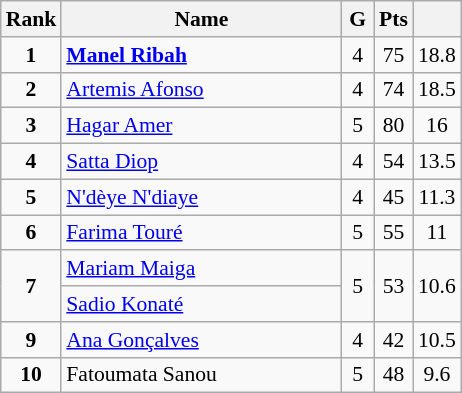<table class="wikitable" style="text-align:center; font-size:90%;">
<tr>
<th width=10px>Rank</th>
<th width=180px>Name</th>
<th width=15px>G</th>
<th width=10px>Pts</th>
<th width=10px></th>
</tr>
<tr>
<td><strong>1</strong></td>
<td align=left> <strong><a href='#'>Manel Ribah</a></strong></td>
<td>4</td>
<td>75</td>
<td>18.8</td>
</tr>
<tr>
<td><strong>2</strong></td>
<td align=left> <a href='#'>Artemis Afonso</a></td>
<td>4</td>
<td>74</td>
<td>18.5</td>
</tr>
<tr>
<td><strong>3</strong></td>
<td align=left> <a href='#'>Hagar Amer</a></td>
<td>5</td>
<td>80</td>
<td>16</td>
</tr>
<tr>
<td><strong>4</strong></td>
<td align=left> <a href='#'>Satta Diop</a></td>
<td>4</td>
<td>54</td>
<td>13.5</td>
</tr>
<tr>
<td><strong>5</strong></td>
<td align=left> <a href='#'>N'dèye N'diaye</a></td>
<td>4</td>
<td>45</td>
<td>11.3</td>
</tr>
<tr>
<td><strong>6</strong></td>
<td align=left> <a href='#'>Farima Touré</a></td>
<td>5</td>
<td>55</td>
<td>11</td>
</tr>
<tr>
<td rowspan=2><strong>7</strong></td>
<td align=left> <a href='#'>Mariam Maiga</a></td>
<td rowspan=2>5</td>
<td rowspan=2>53</td>
<td rowspan=2>10.6</td>
</tr>
<tr>
<td align=left> <a href='#'>Sadio Konaté</a></td>
</tr>
<tr>
<td><strong>9</strong></td>
<td align=left> <a href='#'>Ana Gonçalves</a></td>
<td>4</td>
<td>42</td>
<td>10.5</td>
</tr>
<tr>
<td><strong>10</strong></td>
<td align=left> Fatoumata Sanou</td>
<td>5</td>
<td>48</td>
<td>9.6</td>
</tr>
</table>
